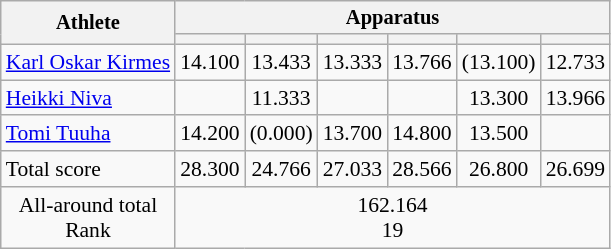<table class="wikitable" style="font-size:90%">
<tr style="font-size:95%">
<th rowspan=2>Athlete</th>
<th colspan=6>Apparatus</th>
</tr>
<tr style="font-size:95%">
<th></th>
<th></th>
<th></th>
<th></th>
<th></th>
<th></th>
</tr>
<tr align=center>
<td align=left><a href='#'>Karl Oskar Kirmes</a></td>
<td>14.100</td>
<td>13.433</td>
<td>13.333</td>
<td>13.766</td>
<td>(13.100)</td>
<td>12.733</td>
</tr>
<tr align=center>
<td align=left><a href='#'>Heikki Niva</a></td>
<td></td>
<td>11.333</td>
<td></td>
<td></td>
<td>13.300</td>
<td>13.966</td>
</tr>
<tr align=center>
<td align=left><a href='#'>Tomi Tuuha</a></td>
<td>14.200</td>
<td>(0.000)</td>
<td>13.700</td>
<td>14.800</td>
<td>13.500</td>
<td></td>
</tr>
<tr align=center>
<td align=left>Total score</td>
<td>28.300</td>
<td>24.766</td>
<td>27.033</td>
<td>28.566</td>
<td>26.800</td>
<td>26.699</td>
</tr>
<tr align=center>
<td>All-around total<br>Rank</td>
<td colspan=6>162.164<br>19</td>
</tr>
</table>
